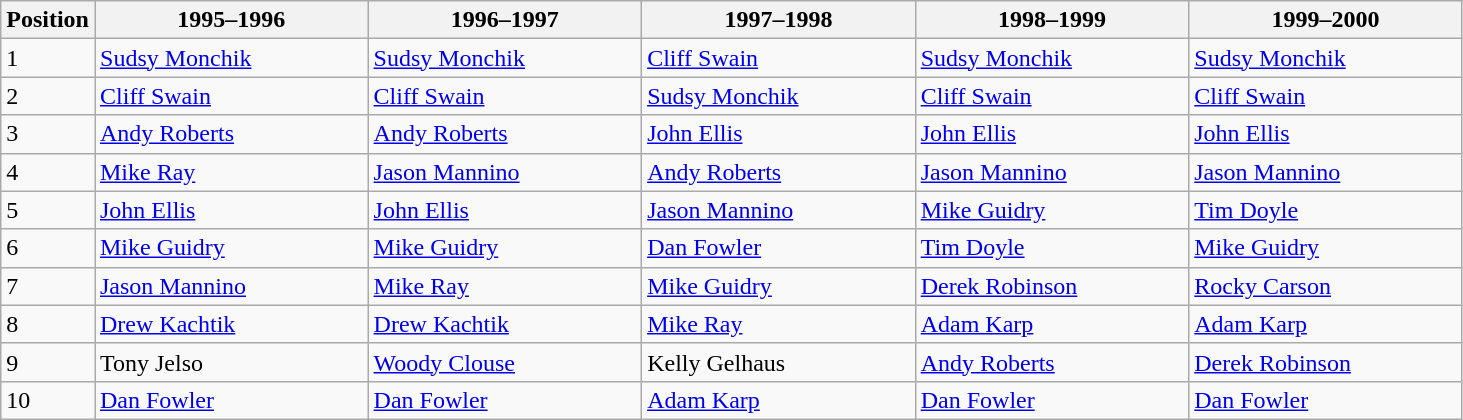<table class="wikitable" border="1">
<tr>
<th>Position</th>
<th width="175">1995–1996</th>
<th width="175">1996–1997</th>
<th width="175">1997–1998</th>
<th width="175">1998–1999</th>
<th width="175">1999–2000</th>
</tr>
<tr>
<td>1</td>
<td> <a href='#'>Sudsy Monchik</a></td>
<td> <a href='#'>Sudsy Monchik</a></td>
<td> <a href='#'>Cliff Swain</a></td>
<td> <a href='#'>Sudsy Monchik</a></td>
<td> <a href='#'>Sudsy Monchik</a></td>
</tr>
<tr>
<td>2</td>
<td> <a href='#'>Cliff Swain</a></td>
<td> <a href='#'>Cliff Swain</a></td>
<td> <a href='#'>Sudsy Monchik</a></td>
<td> <a href='#'>Cliff Swain</a></td>
<td> <a href='#'>Cliff Swain</a></td>
</tr>
<tr>
<td>3</td>
<td> <a href='#'>Andy Roberts</a></td>
<td> <a href='#'>Andy Roberts</a></td>
<td> <a href='#'>John Ellis</a></td>
<td> <a href='#'>John Ellis</a></td>
<td> <a href='#'>John Ellis</a></td>
</tr>
<tr>
<td>4</td>
<td> <a href='#'>Mike Ray</a></td>
<td> <a href='#'>Jason Mannino</a></td>
<td> <a href='#'>Andy Roberts</a></td>
<td> <a href='#'>Jason Mannino</a></td>
<td> <a href='#'>Jason Mannino</a></td>
</tr>
<tr>
<td>5</td>
<td> <a href='#'>John Ellis</a></td>
<td> <a href='#'>John Ellis</a></td>
<td> <a href='#'>Jason Mannino</a></td>
<td> <a href='#'>Mike Guidry</a></td>
<td> <a href='#'>Tim Doyle</a></td>
</tr>
<tr>
<td>6</td>
<td> <a href='#'>Mike Guidry</a></td>
<td> <a href='#'>Mike Guidry</a></td>
<td> <a href='#'>Dan Fowler</a></td>
<td> <a href='#'>Tim Doyle</a></td>
<td> <a href='#'>Mike Guidry</a></td>
</tr>
<tr>
<td>7</td>
<td> <a href='#'>Jason Mannino</a></td>
<td> <a href='#'>Mike Ray</a></td>
<td> <a href='#'>Mike Guidry</a></td>
<td> <a href='#'>Derek Robinson</a></td>
<td> <a href='#'>Rocky Carson</a></td>
</tr>
<tr>
<td>8</td>
<td> <a href='#'>Drew Kachtik</a></td>
<td> <a href='#'>Drew Kachtik</a></td>
<td> <a href='#'>Mike Ray</a></td>
<td> <a href='#'>Adam Karp</a></td>
<td> <a href='#'>Adam Karp</a></td>
</tr>
<tr>
<td>9</td>
<td> Tony Jelso</td>
<td> <a href='#'>Woody Clouse</a></td>
<td> Kelly Gelhaus</td>
<td> <a href='#'>Andy Roberts</a></td>
<td> <a href='#'>Derek Robinson</a></td>
</tr>
<tr>
<td>10</td>
<td> <a href='#'>Dan Fowler</a></td>
<td> <a href='#'>Dan Fowler</a></td>
<td> <a href='#'>Adam Karp</a></td>
<td> <a href='#'>Dan Fowler</a></td>
<td> <a href='#'>Dan Fowler</a></td>
</tr>
</table>
